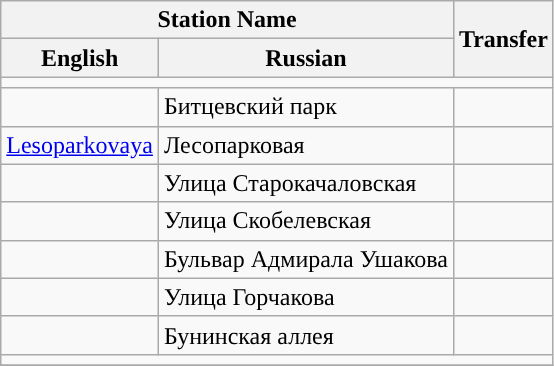<table class="wikitable">
<tr>
<th colspan="2">Station Name</th>
<th rowspan="2">Transfer</th>
</tr>
<tr>
<th>English</th>
<th>Russian</th>
</tr>
<tr>
<td colspan = "3"></td>
</tr>
<tr>
<td></td>
<td>Битцевский парк</td>
<td></td>
</tr>
<tr>
<td><a href='#'>Lesoparkovaya</a></td>
<td>Лесопарковая</td>
<td></td>
</tr>
<tr>
<td></td>
<td>Улица Старокачаловская</td>
<td></td>
</tr>
<tr>
<td></td>
<td>Улица Скобелевская</td>
<td></td>
</tr>
<tr>
<td></td>
<td>Бульвар Адмирала Ушакова</td>
<td></td>
</tr>
<tr>
<td></td>
<td>Улица Горчакова</td>
<td></td>
</tr>
<tr>
<td></td>
<td>Бунинская аллея</td>
<td></td>
</tr>
<tr>
<td colspan = "3"></td>
</tr>
<tr>
</tr>
</table>
